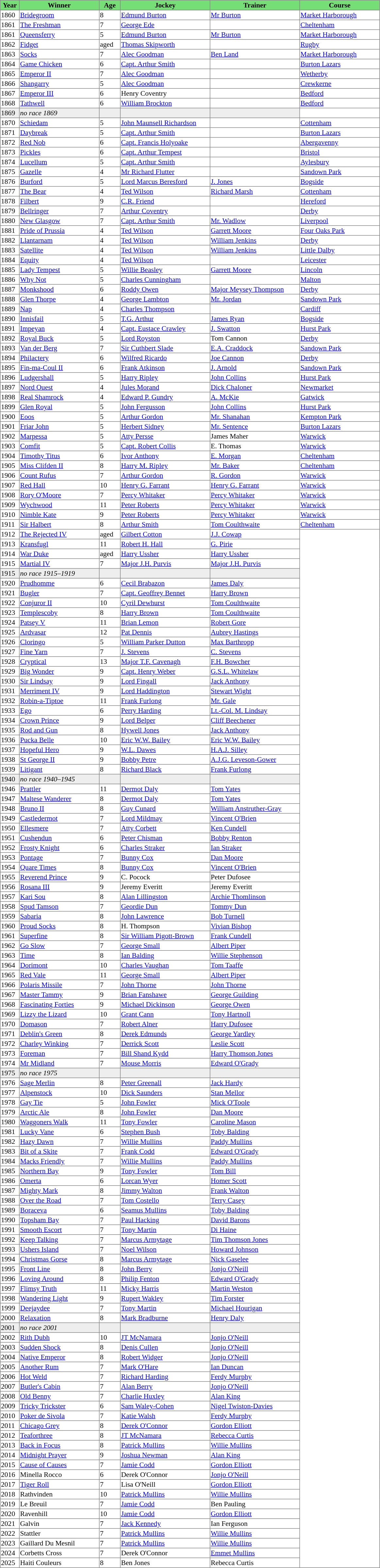<table class = "sortable" | border="1" style="border-collapse: collapse; font-size:90%">
<tr bgcolor="#77dd77" align="center">
<th width="36px"><strong>Year</strong><br></th>
<th width="160px"><strong>Winner</strong><br></th>
<th width="40px" data-sort-type="number"><strong>Age</strong><br></th>
<th width="180px"><strong>Jockey</strong><br></th>
<th width="180px"><strong>Trainer</strong><br></th>
<th width="160px"><strong>Course</strong><br></th>
</tr>
<tr>
<td>1860</td>
<td><a href='#'>Bridegroom</a></td>
<td>8</td>
<td><a href='#'>Edmund Burton</a></td>
<td><a href='#'>Mr Burton</a></td>
<td><a href='#'>Market Harborough</a></td>
</tr>
<tr>
<td>1861</td>
<td><a href='#'>The Freshman</a></td>
<td>7</td>
<td><a href='#'>George Ede</a></td>
<td></td>
<td><a href='#'>Cheltenham</a></td>
</tr>
<tr>
<td>1861</td>
<td><a href='#'>Queensferry</a></td>
<td>5</td>
<td><a href='#'>Edmund Burton</a></td>
<td><a href='#'>Mr Burton</a></td>
<td><a href='#'>Market Harborough</a></td>
</tr>
<tr>
<td>1862</td>
<td><a href='#'>Fidget</a></td>
<td>aged</td>
<td><a href='#'>Thomas Skipworth</a></td>
<td></td>
<td><a href='#'>Rugby</a></td>
</tr>
<tr>
<td>1863</td>
<td><a href='#'>Socks</a></td>
<td>7</td>
<td><a href='#'>Alec Goodman</a></td>
<td><a href='#'>Ben Land</a></td>
<td><a href='#'>Market Harborough</a></td>
</tr>
<tr>
<td>1864</td>
<td><a href='#'>Game Chicken</a></td>
<td>6</td>
<td><a href='#'>Capt. Arthur Smith</a></td>
<td></td>
<td><a href='#'>Burton Lazars</a></td>
</tr>
<tr>
<td>1865</td>
<td><a href='#'>Emperor II</a></td>
<td>7</td>
<td><a href='#'>Alec Goodman</a></td>
<td></td>
<td><a href='#'>Wetherby</a></td>
</tr>
<tr>
<td>1866</td>
<td><a href='#'>Shangarry</a></td>
<td>5</td>
<td><a href='#'>Alec Goodman</a></td>
<td></td>
<td><a href='#'>Crewkerne</a></td>
</tr>
<tr>
<td>1867</td>
<td><a href='#'>Emperor III</a></td>
<td>6</td>
<td>Henry Coventry</td>
<td></td>
<td><a href='#'>Bedford</a></td>
</tr>
<tr>
<td>1868</td>
<td><a href='#'>Tathwell</a></td>
<td>6</td>
<td><a href='#'>William Brockton</a></td>
<td></td>
<td><a href='#'>Bedford</a></td>
</tr>
<tr bgcolor="#eeeeee">
<td><span>1869</span></td>
<td><em>no race 1869</em></td>
<td></td>
<td></td>
<td></td>
</tr>
<tr>
<td>1870</td>
<td><a href='#'>Schiedam</a></td>
<td>5</td>
<td><a href='#'>John Maunsell Richardson</a></td>
<td></td>
<td><a href='#'>Cottenham</a></td>
</tr>
<tr>
<td>1871</td>
<td><a href='#'>Daybreak</a></td>
<td>5</td>
<td><a href='#'>Capt. Arthur Smith</a></td>
<td></td>
<td><a href='#'>Burton Lazars</a></td>
</tr>
<tr>
<td>1872</td>
<td><a href='#'>Red Nob</a></td>
<td>6</td>
<td><a href='#'>Capt. Francis Holyoake</a></td>
<td></td>
<td><a href='#'>Abergavenny</a></td>
</tr>
<tr>
<td>1873</td>
<td><a href='#'>Pickles</a></td>
<td>6</td>
<td><a href='#'>Capt. Arthur Tempest</a></td>
<td></td>
<td><a href='#'>Bristol</a></td>
</tr>
<tr>
<td>1874</td>
<td><a href='#'>Lucellum</a></td>
<td>5</td>
<td><a href='#'>Capt. Arthur Smith</a></td>
<td></td>
<td><a href='#'>Aylesbury</a></td>
</tr>
<tr>
<td>1875</td>
<td><a href='#'>Gazelle</a></td>
<td>4</td>
<td><a href='#'>Mr Richard Flutter</a></td>
<td></td>
<td><a href='#'>Sandown Park</a></td>
</tr>
<tr>
<td>1876</td>
<td><a href='#'>Burford</a></td>
<td>5</td>
<td><a href='#'>Lord Marcus Beresford</a></td>
<td><a href='#'>J. Jones</a></td>
<td><a href='#'>Bogside</a></td>
</tr>
<tr>
<td>1877</td>
<td><a href='#'>The Bear</a></td>
<td>4</td>
<td><a href='#'>Ted Wilson</a></td>
<td><a href='#'>Richard Marsh</a></td>
<td><a href='#'>Cottenham</a></td>
</tr>
<tr>
<td>1878</td>
<td><a href='#'>Filbert</a></td>
<td>9</td>
<td><a href='#'>C.R. Friend</a></td>
<td></td>
<td><a href='#'>Hereford</a></td>
</tr>
<tr>
<td>1879</td>
<td><a href='#'>Bellringer</a></td>
<td>7</td>
<td><a href='#'>Arthur Coventry</a></td>
<td></td>
<td><a href='#'>Derby</a></td>
</tr>
<tr>
<td>1880</td>
<td><a href='#'>New Glasgow</a></td>
<td>7</td>
<td><a href='#'>Capt. Arthur Smith</a></td>
<td><a href='#'>Mr. Wadlow</a></td>
<td><a href='#'>Liverpool</a></td>
</tr>
<tr>
<td>1881</td>
<td><a href='#'>Pride of Prussia</a></td>
<td>4</td>
<td><a href='#'>Ted Wilson</a></td>
<td><a href='#'>Garrett Moore</a></td>
<td><a href='#'>Four Oaks Park</a></td>
</tr>
<tr>
<td>1882</td>
<td><a href='#'>Llantarnam</a></td>
<td>4</td>
<td><a href='#'>Ted Wilson</a></td>
<td><a href='#'>William Jenkins</a></td>
<td><a href='#'>Derby</a></td>
</tr>
<tr>
<td>1883</td>
<td><a href='#'>Satellite</a></td>
<td>4</td>
<td><a href='#'>Ted Wilson</a></td>
<td><a href='#'>William Jenkins</a></td>
<td><a href='#'>Little Dalby</a></td>
</tr>
<tr>
<td>1884</td>
<td><a href='#'>Equity</a></td>
<td>4</td>
<td><a href='#'>Ted Wilson</a></td>
<td></td>
<td><a href='#'>Leicester</a></td>
</tr>
<tr>
<td>1885</td>
<td><a href='#'>Lady Tempest</a></td>
<td>5</td>
<td><a href='#'>Willie Beasley</a></td>
<td><a href='#'>Garrett Moore</a></td>
<td><a href='#'>Lincoln</a></td>
</tr>
<tr>
<td>1886</td>
<td><a href='#'>Why Not</a></td>
<td>5</td>
<td><a href='#'>Charles Cunningham</a></td>
<td></td>
<td><a href='#'>Malton</a></td>
</tr>
<tr>
<td>1887</td>
<td><a href='#'>Monkshood</a></td>
<td>6</td>
<td><a href='#'>Roddy Owen</a></td>
<td><a href='#'>Major Meysey Thompson</a></td>
<td><a href='#'>Derby</a></td>
</tr>
<tr>
<td>1888</td>
<td><a href='#'>Glen Thorpe</a></td>
<td>4</td>
<td><a href='#'>George Lambton</a></td>
<td><a href='#'>Mr. Jordan</a></td>
<td><a href='#'>Sandown Park</a></td>
</tr>
<tr>
<td>1889</td>
<td><a href='#'>Nap</a></td>
<td>4</td>
<td><a href='#'>Charles Thompson</a></td>
<td></td>
<td><a href='#'>Cardiff</a></td>
</tr>
<tr>
<td>1890</td>
<td><a href='#'>Innisfail</a></td>
<td>5</td>
<td><a href='#'>T.G. Arthur</a></td>
<td><a href='#'>James Ryan</a></td>
<td><a href='#'>Bogside</a></td>
</tr>
<tr>
<td>1891</td>
<td><a href='#'>Impeyan</a></td>
<td>4</td>
<td><a href='#'>Capt. Eustace Crawley</a></td>
<td><a href='#'>J. Swatton</a></td>
<td><a href='#'>Hurst Park</a></td>
</tr>
<tr>
<td>1892</td>
<td><a href='#'>Royal Buck</a></td>
<td>5</td>
<td><a href='#'>Lord Royston</a></td>
<td>Tom Cannon</td>
<td><a href='#'>Derby</a></td>
</tr>
<tr>
<td>1893</td>
<td><a href='#'>Van der Berg</a></td>
<td>7</td>
<td><a href='#'>Sir Cuthbert Slade</a></td>
<td><a href='#'>E.A. Craddock</a></td>
<td><a href='#'>Sandown Park</a></td>
</tr>
<tr>
<td>1894</td>
<td><a href='#'>Philactery</a></td>
<td>6</td>
<td><a href='#'>Wilfred Ricardo</a></td>
<td><a href='#'>Joe Cannon</a></td>
<td><a href='#'>Derby</a></td>
</tr>
<tr>
<td>1895</td>
<td><a href='#'>Fin-ma-Coul II</a></td>
<td>6</td>
<td><a href='#'>Frank Atkinson</a></td>
<td><a href='#'>J. Arnold</a></td>
<td><a href='#'>Sandown Park</a></td>
</tr>
<tr>
<td>1896</td>
<td><a href='#'>Ludgershall</a></td>
<td>5</td>
<td><a href='#'>Harry Ripley</a></td>
<td><a href='#'>John Collins</a></td>
<td><a href='#'>Hurst Park</a></td>
</tr>
<tr>
<td>1897</td>
<td><a href='#'>Nord Ouest</a></td>
<td>4</td>
<td><a href='#'>Jules Morand</a></td>
<td><a href='#'>Dick Chaloner</a></td>
<td><a href='#'>Newmarket</a></td>
</tr>
<tr>
<td>1898</td>
<td><a href='#'>Real Shamrock</a></td>
<td>4</td>
<td><a href='#'>Edward P. Gundry</a></td>
<td><a href='#'>A. McKie</a></td>
<td><a href='#'>Gatwick</a></td>
</tr>
<tr>
<td>1899</td>
<td><a href='#'>Glen Royal</a></td>
<td>5</td>
<td><a href='#'>John Fergusson</a></td>
<td><a href='#'>John Collins</a></td>
<td><a href='#'>Hurst Park</a></td>
</tr>
<tr>
<td>1900</td>
<td><a href='#'>Eoos</a></td>
<td>5</td>
<td><a href='#'>Arthur Gordon</a></td>
<td><a href='#'>Mr. Shanahan</a></td>
<td><a href='#'>Kempton Park</a></td>
</tr>
<tr>
<td>1901</td>
<td><a href='#'>Friar John</a></td>
<td>5</td>
<td><a href='#'>Herbert Sidney</a></td>
<td><a href='#'>Mr. Sentence</a></td>
<td><a href='#'>Burton Lazars</a></td>
</tr>
<tr>
<td>1902</td>
<td><a href='#'>Marpessa</a></td>
<td>5</td>
<td><a href='#'>Atty Persse</a></td>
<td>James Maher</td>
<td><a href='#'>Warwick</a></td>
</tr>
<tr>
<td>1903</td>
<td><a href='#'>Comfit</a></td>
<td>5</td>
<td><a href='#'>Capt. Robert Collis</a></td>
<td>E. Thomas</td>
<td><a href='#'>Warwick</a></td>
</tr>
<tr>
<td>1904</td>
<td><a href='#'>Timothy Titus</a></td>
<td>6</td>
<td><a href='#'>Ivor Anthony</a></td>
<td><a href='#'>E. Morgan</a></td>
<td><a href='#'>Cheltenham</a></td>
</tr>
<tr>
<td>1905</td>
<td><a href='#'>Miss Clifden II</a></td>
<td>8</td>
<td><a href='#'>Harry M. Ripley</a></td>
<td><a href='#'>Mr. Baker</a></td>
<td><a href='#'>Cheltenham</a></td>
</tr>
<tr>
<td>1906</td>
<td><a href='#'>Count Rufus</a></td>
<td>7</td>
<td><a href='#'>Arthur Gordon</a></td>
<td><a href='#'>R. Gordon</a></td>
<td><a href='#'>Warwick</a></td>
</tr>
<tr>
<td>1907</td>
<td><a href='#'>Red Hall</a></td>
<td>10</td>
<td><a href='#'>Henry G. Farrant</a></td>
<td><a href='#'>Henry G. Farrant</a></td>
<td><a href='#'>Warwick</a></td>
</tr>
<tr>
<td>1908</td>
<td><a href='#'>Rory O'Moore</a></td>
<td>7</td>
<td><a href='#'>Percy Whitaker</a></td>
<td><a href='#'>Percy Whitaker</a></td>
<td><a href='#'>Warwick</a></td>
</tr>
<tr>
<td>1909</td>
<td><a href='#'>Wychwood</a></td>
<td>11</td>
<td><a href='#'>Peter Roberts</a></td>
<td><a href='#'>Percy Whitaker</a></td>
<td><a href='#'>Warwick</a></td>
</tr>
<tr>
<td>1910</td>
<td><a href='#'>Nimble Kate</a></td>
<td>9</td>
<td><a href='#'>Peter Roberts</a></td>
<td><a href='#'>Percy Whitaker</a></td>
<td><a href='#'>Warwick</a></td>
</tr>
<tr>
<td>1911</td>
<td><a href='#'>Sir Halbert</a></td>
<td>8</td>
<td><a href='#'>Arthur Smith</a></td>
<td><a href='#'>Tom Coulthwaite</a></td>
<td><a href='#'>Cheltenham</a></td>
</tr>
<tr>
<td>1912</td>
<td><a href='#'>The Rejected IV</a></td>
<td>aged</td>
<td><a href='#'>Gilbert Cotton</a></td>
<td><a href='#'>J.J. Cowap</a></td>
</tr>
<tr>
<td>1913</td>
<td><a href='#'>Kransfugl</a></td>
<td>11</td>
<td><a href='#'>Robert H. Hall</a></td>
<td><a href='#'>G. Pirie</a></td>
</tr>
<tr>
<td>1914</td>
<td><a href='#'>War Duke</a></td>
<td>aged</td>
<td><a href='#'>Harry Ussher</a></td>
<td><a href='#'>Harry Ussher</a></td>
</tr>
<tr>
<td>1915</td>
<td><a href='#'>Martial IV</a></td>
<td>7</td>
<td><a href='#'>Major J.H. Purvis</a></td>
<td><a href='#'>Major J.H. Purvis</a></td>
</tr>
<tr bgcolor="#eeeeee">
<td><span>1915</span></td>
<td><em>no race 1915–1919</em></td>
<td></td>
<td></td>
<td></td>
</tr>
<tr>
<td>1920</td>
<td><a href='#'>Prudhomme</a></td>
<td>6</td>
<td><a href='#'>Cecil Brabazon</a></td>
<td><a href='#'>James Daly</a></td>
</tr>
<tr>
<td>1921</td>
<td><a href='#'>Bugler</a></td>
<td>7</td>
<td><a href='#'>Capt. Geoffrey Bennet</a></td>
<td><a href='#'>Harry Brown</a></td>
</tr>
<tr>
<td>1922</td>
<td><a href='#'>Conjuror II</a></td>
<td>10</td>
<td><a href='#'>Cyril Dewhurst</a></td>
<td><a href='#'>Tom Coulthwaite</a></td>
</tr>
<tr>
<td>1923</td>
<td><a href='#'>Templescoby</a></td>
<td>8</td>
<td><a href='#'>Harry Brown</a></td>
<td><a href='#'>Tom Coulthwaite</a></td>
</tr>
<tr>
<td>1924</td>
<td><a href='#'>Patsey V</a></td>
<td>11</td>
<td><a href='#'>Brian Lemon</a></td>
<td><a href='#'>Robert Gore</a></td>
</tr>
<tr>
<td>1925</td>
<td><a href='#'>Ardvasar</a></td>
<td>12</td>
<td><a href='#'>Pat Dennis</a></td>
<td><a href='#'>Aubrey Hastings</a></td>
</tr>
<tr>
<td>1926</td>
<td><a href='#'>Cloringo</a></td>
<td>5</td>
<td><a href='#'>William Parker Dutton</a></td>
<td><a href='#'>Max Barthropp</a></td>
</tr>
<tr>
<td>1927</td>
<td><a href='#'>Fine Yarn</a></td>
<td>7</td>
<td><a href='#'>J. Stevens</a></td>
<td><a href='#'>C. Stevens</a></td>
</tr>
<tr>
<td>1928</td>
<td><a href='#'>Cryptical</a></td>
<td>13</td>
<td><a href='#'>Major T.F. Cavenagh</a></td>
<td><a href='#'>F.H. Bowcher</a></td>
</tr>
<tr>
<td>1929</td>
<td><a href='#'>Big Wonder</a></td>
<td>9</td>
<td><a href='#'>Capt. Henry Weber</a></td>
<td><a href='#'>G.S.L. Whitelaw</a></td>
</tr>
<tr>
<td>1930</td>
<td><a href='#'>Sir Lindsay</a></td>
<td>9</td>
<td><a href='#'>Lord Fingall</a></td>
<td><a href='#'>Jack Anthony</a></td>
</tr>
<tr>
<td>1931</td>
<td><a href='#'>Merriment IV</a></td>
<td>9</td>
<td><a href='#'>Lord Haddington</a></td>
<td><a href='#'>Stewart Wight</a></td>
</tr>
<tr>
<td>1932</td>
<td><a href='#'>Robin-a-Tiptoe</a></td>
<td>11</td>
<td><a href='#'>Frank Furlong</a></td>
<td><a href='#'>Mr. Gale</a></td>
</tr>
<tr>
<td>1933</td>
<td><a href='#'>Ego</a></td>
<td>6</td>
<td><a href='#'>Perry Harding</a></td>
<td><a href='#'>Lt.-Col. M. Lindsay</a></td>
</tr>
<tr>
<td>1934</td>
<td><a href='#'>Crown Prince</a></td>
<td>9</td>
<td><a href='#'>Lord Belper</a></td>
<td><a href='#'>Cliff Beechener</a></td>
</tr>
<tr>
<td>1935</td>
<td><a href='#'>Rod and Gun</a></td>
<td>8</td>
<td><a href='#'>Hywell Jones</a></td>
<td><a href='#'>Jack Anthony</a></td>
</tr>
<tr>
<td>1936</td>
<td><a href='#'>Pucka Belle</a></td>
<td>10</td>
<td><a href='#'>Eric W.W. Bailey</a></td>
<td><a href='#'>Eric W.W. Bailey</a></td>
</tr>
<tr>
<td>1937</td>
<td><a href='#'>Hopeful Hero</a></td>
<td>9</td>
<td><a href='#'>W.L. Dawes</a></td>
<td><a href='#'>H.A.J. Silley</a></td>
</tr>
<tr>
<td>1938</td>
<td><a href='#'>St George II</a></td>
<td>9</td>
<td><a href='#'>Bobby Petre</a></td>
<td><a href='#'>A.J.G. Leveson-Gower</a></td>
</tr>
<tr>
<td>1939</td>
<td><a href='#'>Litigant</a></td>
<td>8</td>
<td><a href='#'>Richard Black</a></td>
<td><a href='#'>Frank Furlong</a></td>
</tr>
<tr bgcolor="#eeeeee">
<td><span>1940</span></td>
<td><em>no race 1940–1945</em></td>
<td></td>
<td></td>
<td></td>
</tr>
<tr>
<td>1946</td>
<td><a href='#'>Prattler</a></td>
<td>11</td>
<td><a href='#'>Dermot Daly</a></td>
<td><a href='#'>Tom Yates</a></td>
</tr>
<tr>
<td>1947</td>
<td><a href='#'>Maltese Wanderer</a></td>
<td>8</td>
<td><a href='#'>Dermot Daly</a></td>
<td><a href='#'>Tom Yates</a></td>
</tr>
<tr>
<td>1948</td>
<td><a href='#'>Bruno II</a></td>
<td>8</td>
<td><a href='#'>Guy Cunard</a></td>
<td><a href='#'>William Anstruther-Gray</a></td>
</tr>
<tr>
<td>1949</td>
<td><a href='#'>Castledermot</a></td>
<td>7</td>
<td><a href='#'>Lord Mildmay</a></td>
<td><a href='#'>Vincent O'Brien</a></td>
</tr>
<tr>
<td>1950</td>
<td><a href='#'>Ellesmere</a></td>
<td>7</td>
<td><a href='#'>Atty Corbett</a></td>
<td><a href='#'>Ken Cundell</a></td>
</tr>
<tr>
<td>1951</td>
<td><a href='#'>Cushendun</a></td>
<td>6</td>
<td><a href='#'>Peter Chisman</a></td>
<td><a href='#'>Bobby Renton</a></td>
</tr>
<tr>
<td>1952</td>
<td><a href='#'>Frosty Knight</a></td>
<td>6</td>
<td><a href='#'>Charles Straker</a></td>
<td><a href='#'>Ian Straker</a></td>
</tr>
<tr>
<td>1953</td>
<td><a href='#'>Pontage</a></td>
<td>7</td>
<td><a href='#'>Bunny Cox</a></td>
<td><a href='#'>Dan Moore</a></td>
</tr>
<tr>
<td>1954</td>
<td><a href='#'>Quare Times</a></td>
<td>8</td>
<td><a href='#'>Bunny Cox</a></td>
<td><a href='#'>Vincent O'Brien</a></td>
</tr>
<tr>
<td>1955</td>
<td><a href='#'>Reverend Prince</a></td>
<td>9</td>
<td>C. Pocock</td>
<td>Peter Dufosee</td>
</tr>
<tr>
<td>1956</td>
<td><a href='#'>Rosana III</a></td>
<td>9</td>
<td>Jeremy Everitt</td>
<td>Jeremy Everitt</td>
</tr>
<tr>
<td>1957</td>
<td><a href='#'>Kari Sou</a></td>
<td>8</td>
<td><a href='#'>Alan Lillingston</a></td>
<td><a href='#'>Archie Thomlinson</a></td>
</tr>
<tr>
<td>1958</td>
<td><a href='#'>Spud Tamson</a></td>
<td>7</td>
<td><a href='#'>Geordie Dun</a></td>
<td><a href='#'>Tommy Dun</a></td>
</tr>
<tr>
<td>1959</td>
<td><a href='#'>Sabaria</a></td>
<td>8</td>
<td><a href='#'>John Lawrence</a></td>
<td><a href='#'>Bob Turnell</a></td>
</tr>
<tr>
<td>1960</td>
<td><a href='#'>Proud Socks</a></td>
<td>8</td>
<td>H. Thompson</td>
<td><a href='#'>Vivian Bishop</a></td>
</tr>
<tr>
<td>1961</td>
<td><a href='#'>Superfine</a></td>
<td>8</td>
<td><a href='#'>Sir William Pigott-Brown</a></td>
<td><a href='#'>Frank Cundell</a></td>
</tr>
<tr>
<td>1962</td>
<td><a href='#'>Go Slow</a></td>
<td>7</td>
<td><a href='#'>George Small</a></td>
<td><a href='#'>Albert Piper</a></td>
</tr>
<tr>
<td>1963</td>
<td><a href='#'>Time</a></td>
<td>8</td>
<td><a href='#'>Ian Balding</a></td>
<td><a href='#'>Willie Stephenson</a></td>
</tr>
<tr>
<td>1964</td>
<td><a href='#'>Dorimont</a></td>
<td>10</td>
<td><a href='#'>Charles Vaughan</a></td>
<td><a href='#'>Tom Taaffe</a></td>
</tr>
<tr>
<td>1965</td>
<td><a href='#'>Red Vale</a></td>
<td>11</td>
<td><a href='#'>George Small</a></td>
<td><a href='#'>Albert Piper</a></td>
</tr>
<tr>
<td>1966</td>
<td><a href='#'>Polaris Missile</a></td>
<td>7</td>
<td><a href='#'>John Thorne</a></td>
<td><a href='#'>John Thorne</a></td>
</tr>
<tr>
<td>1967</td>
<td><a href='#'>Master Tammy</a></td>
<td>9</td>
<td><a href='#'>Brian Fanshawe</a></td>
<td><a href='#'>George Guilding</a></td>
</tr>
<tr>
<td>1968</td>
<td><a href='#'>Fascinating Forties</a></td>
<td>9</td>
<td><a href='#'>Michael Dickinson</a></td>
<td><a href='#'>George Owen</a></td>
</tr>
<tr>
<td>1969</td>
<td><a href='#'>Lizzy the Lizard</a></td>
<td>10</td>
<td><a href='#'>Grant Cann</a></td>
<td><a href='#'>Tony Hartnoll</a></td>
</tr>
<tr>
<td>1970</td>
<td><a href='#'>Domason</a></td>
<td>7</td>
<td><a href='#'>Robert Alner</a></td>
<td><a href='#'>Harry Dufosee</a></td>
</tr>
<tr>
<td>1971</td>
<td><a href='#'>Deblin's Green</a></td>
<td>8</td>
<td><a href='#'>Derek Edmunds</a></td>
<td><a href='#'>George Yardley</a></td>
</tr>
<tr>
<td>1972</td>
<td><a href='#'>Charley Winking</a></td>
<td>7</td>
<td><a href='#'>Derrick Scott</a></td>
<td><a href='#'>Leslie Scott</a></td>
</tr>
<tr>
<td>1973</td>
<td><a href='#'>Foreman</a></td>
<td>7</td>
<td><a href='#'>Bill Shand Kydd</a></td>
<td><a href='#'>Harry Thomson Jones</a></td>
</tr>
<tr>
<td>1974</td>
<td><a href='#'>Mr Midland</a></td>
<td>7</td>
<td><a href='#'>Mouse Morris</a></td>
<td><a href='#'>Edward O'Grady</a></td>
</tr>
<tr bgcolor="#eeeeee">
<td><span>1975</span></td>
<td><em>no race 1975</em> </td>
<td></td>
<td></td>
<td></td>
</tr>
<tr>
<td>1976</td>
<td><a href='#'>Sage Merlin</a></td>
<td>8</td>
<td><a href='#'>Peter Greenall</a></td>
<td><a href='#'>Jack Hardy</a></td>
</tr>
<tr>
<td>1977</td>
<td><a href='#'>Alpenstock</a></td>
<td>10</td>
<td><a href='#'>Dick Saunders</a></td>
<td><a href='#'>Stan Mellor</a></td>
</tr>
<tr>
<td>1978</td>
<td><a href='#'>Gay Tie</a></td>
<td>5</td>
<td><a href='#'>John Fowler</a></td>
<td><a href='#'>Mick O'Toole</a></td>
</tr>
<tr>
<td>1979</td>
<td><a href='#'>Arctic Ale</a></td>
<td>8</td>
<td><a href='#'>John Fowler</a></td>
<td><a href='#'>Dan Moore</a></td>
</tr>
<tr>
<td>1980</td>
<td><a href='#'>Waggoners Walk</a></td>
<td>11</td>
<td><a href='#'>Tony Fowler</a></td>
<td><a href='#'>Caroline Mason</a></td>
</tr>
<tr>
<td>1981</td>
<td><a href='#'>Lucky Vane</a></td>
<td>6</td>
<td><a href='#'>Stephen Bush</a></td>
<td><a href='#'>Toby Balding</a></td>
</tr>
<tr>
<td>1982</td>
<td><a href='#'>Hazy Dawn</a></td>
<td>7</td>
<td><a href='#'>Willie Mullins</a></td>
<td><a href='#'>Paddy Mullins</a></td>
</tr>
<tr>
<td>1983</td>
<td><a href='#'>Bit of a Skite</a></td>
<td>7</td>
<td><a href='#'>Frank Codd</a></td>
<td><a href='#'>Edward O'Grady</a></td>
</tr>
<tr>
<td>1984</td>
<td><a href='#'>Macks Friendly</a></td>
<td>7</td>
<td><a href='#'>Willie Mullins</a></td>
<td><a href='#'>Paddy Mullins</a></td>
</tr>
<tr>
<td>1985</td>
<td><a href='#'>Northern Bay</a></td>
<td>9</td>
<td><a href='#'>Tony Fowler</a></td>
<td><a href='#'>Tom Bill</a></td>
</tr>
<tr>
<td>1986</td>
<td><a href='#'>Omerta</a></td>
<td>6</td>
<td><a href='#'>Lorcan Wyer</a></td>
<td><a href='#'>Homer Scott</a></td>
</tr>
<tr>
<td>1987</td>
<td><a href='#'>Mighty Mark</a></td>
<td>8</td>
<td><a href='#'>Jimmy Walton</a></td>
<td><a href='#'>Frank Walton</a></td>
</tr>
<tr>
<td>1988</td>
<td><a href='#'>Over the Road</a></td>
<td>7</td>
<td><a href='#'>Tom Costello</a></td>
<td><a href='#'>Terry Casey</a></td>
</tr>
<tr>
<td>1989</td>
<td><a href='#'>Boraceva</a></td>
<td>6</td>
<td><a href='#'>Seamus Mullins</a></td>
<td><a href='#'>Toby Balding</a></td>
</tr>
<tr>
<td>1990</td>
<td><a href='#'>Topsham Bay</a></td>
<td>7</td>
<td><a href='#'>Paul Hacking</a></td>
<td><a href='#'>David Barons</a></td>
</tr>
<tr>
<td>1991</td>
<td><a href='#'>Smooth Escort</a></td>
<td>7</td>
<td><a href='#'>Tony Martin</a></td>
<td><a href='#'>Di Haine</a></td>
</tr>
<tr>
<td>1992</td>
<td><a href='#'>Keep Talking</a></td>
<td>7</td>
<td><a href='#'>Marcus Armytage</a></td>
<td><a href='#'>Tim Thomson Jones</a></td>
</tr>
<tr>
<td>1993</td>
<td><a href='#'>Ushers Island</a></td>
<td>7</td>
<td><a href='#'>Noel Wilson</a></td>
<td><a href='#'>Howard Johnson</a></td>
</tr>
<tr>
<td>1994</td>
<td><a href='#'>Christmas Gorse</a></td>
<td>8</td>
<td><a href='#'>Marcus Armytage</a></td>
<td><a href='#'>Nick Gaselee</a></td>
</tr>
<tr>
<td>1995</td>
<td><a href='#'>Front Line</a></td>
<td>8</td>
<td><a href='#'>John Berry</a></td>
<td><a href='#'>Jonjo O'Neill</a></td>
</tr>
<tr>
<td>1996</td>
<td><a href='#'>Loving Around</a></td>
<td>8</td>
<td><a href='#'>Philip Fenton</a></td>
<td><a href='#'>Edward O'Grady</a></td>
</tr>
<tr>
<td>1997</td>
<td><a href='#'>Flimsy Truth</a></td>
<td>11</td>
<td><a href='#'>Micky Harris</a></td>
<td><a href='#'>Martin Weston</a></td>
</tr>
<tr>
<td>1998</td>
<td><a href='#'>Wandering Light</a></td>
<td>9</td>
<td><a href='#'>Rupert Wakley</a></td>
<td><a href='#'>Tim Forster</a></td>
</tr>
<tr>
<td>1999</td>
<td><a href='#'>Deejaydee</a></td>
<td>7</td>
<td><a href='#'>Tony Martin</a></td>
<td><a href='#'>Michael Hourigan</a></td>
</tr>
<tr>
<td>2000</td>
<td><a href='#'>Relaxation</a></td>
<td>8</td>
<td><a href='#'>Mark Bradburne</a></td>
<td><a href='#'>Henry Daly</a></td>
</tr>
<tr bgcolor="#eeeeee">
<td><span>2001</span></td>
<td><em>no race 2001</em> </td>
<td></td>
<td></td>
<td></td>
</tr>
<tr>
<td>2002</td>
<td><a href='#'>Rith Dubh</a></td>
<td>10</td>
<td><a href='#'>JT McNamara</a></td>
<td><a href='#'>Jonjo O'Neill</a></td>
</tr>
<tr>
<td>2003</td>
<td><a href='#'>Sudden Shock</a></td>
<td>8</td>
<td><a href='#'>Denis Cullen</a></td>
<td><a href='#'>Jonjo O'Neill</a></td>
</tr>
<tr>
<td>2004</td>
<td><a href='#'>Native Emperor</a></td>
<td>8</td>
<td><a href='#'>Robert Widger</a></td>
<td><a href='#'>Jonjo O'Neill</a></td>
</tr>
<tr>
<td>2005</td>
<td><a href='#'>Another Rum</a></td>
<td>7</td>
<td><a href='#'>Mark O'Hare</a></td>
<td><a href='#'>Ian Duncan</a></td>
</tr>
<tr>
<td>2006</td>
<td><a href='#'>Hot Weld</a></td>
<td>7</td>
<td><a href='#'>Richard Harding</a></td>
<td><a href='#'>Ferdy Murphy</a></td>
</tr>
<tr>
<td>2007</td>
<td><a href='#'>Butler's Cabin</a></td>
<td>7</td>
<td><a href='#'>Alan Berry</a></td>
<td><a href='#'>Jonjo O'Neill</a></td>
</tr>
<tr>
<td>2008</td>
<td><a href='#'>Old Benny</a></td>
<td>7</td>
<td><a href='#'>Charlie Huxley</a></td>
<td><a href='#'>Alan King</a></td>
</tr>
<tr>
<td>2009</td>
<td><a href='#'>Tricky Trickster</a></td>
<td>6</td>
<td><a href='#'>Sam Waley-Cohen</a></td>
<td><a href='#'>Nigel Twiston-Davies</a></td>
</tr>
<tr>
<td>2010</td>
<td><a href='#'>Poker de Sivola</a></td>
<td>7</td>
<td><a href='#'>Katie Walsh</a></td>
<td><a href='#'>Ferdy Murphy</a></td>
</tr>
<tr>
<td>2011</td>
<td><a href='#'>Chicago Grey</a></td>
<td>8</td>
<td><a href='#'>Derek O'Connor</a></td>
<td><a href='#'>Gordon Elliott</a></td>
</tr>
<tr>
<td>2012</td>
<td><a href='#'>Teaforthree</a></td>
<td>8</td>
<td><a href='#'>JT McNamara</a></td>
<td><a href='#'>Rebecca Curtis</a></td>
</tr>
<tr>
<td>2013</td>
<td><a href='#'>Back in Focus</a></td>
<td>8</td>
<td><a href='#'>Patrick Mullins</a></td>
<td><a href='#'>Willie Mullins</a></td>
</tr>
<tr>
<td>2014</td>
<td><a href='#'>Midnight Prayer</a></td>
<td>9</td>
<td><a href='#'>Joshua Newman</a></td>
<td><a href='#'>Alan King</a></td>
</tr>
<tr>
<td>2015</td>
<td><a href='#'>Cause of Causes</a></td>
<td>7</td>
<td><a href='#'>Jamie Codd</a></td>
<td><a href='#'>Gordon Elliott</a></td>
</tr>
<tr>
<td>2016</td>
<td>Minella Rocco</td>
<td>6</td>
<td>Derek O'Connor</td>
<td><a href='#'>Jonjo O'Neill</a></td>
</tr>
<tr>
<td>2017</td>
<td><a href='#'>Tiger Roll</a></td>
<td>7</td>
<td>Lisa O'Neill</td>
<td><a href='#'>Gordon Elliott</a></td>
</tr>
<tr>
<td>2018</td>
<td>Rathvinden</td>
<td>10</td>
<td><a href='#'>Patrick Mullins</a></td>
<td><a href='#'>Willie Mullins</a></td>
</tr>
<tr>
<td>2019</td>
<td>Le Breuil</td>
<td>7</td>
<td><a href='#'>Jamie Codd</a></td>
<td>Ben Pauling</td>
</tr>
<tr>
<td>2020</td>
<td>Ravenhill</td>
<td>10</td>
<td><a href='#'>Jamie Codd</a></td>
<td><a href='#'>Gordon Elliott</a></td>
</tr>
<tr>
<td>2021</td>
<td>Galvin</td>
<td>7</td>
<td><a href='#'>Jack Kennedy</a></td>
<td>Ian Ferguson</td>
</tr>
<tr>
<td>2022</td>
<td>Stattler</td>
<td>7</td>
<td><a href='#'>Patrick Mullins</a></td>
<td><a href='#'>Willie Mullins</a></td>
</tr>
<tr>
<td>2023</td>
<td>Gaillard Du Mesnil</td>
<td>7</td>
<td><a href='#'>Patrick Mullins</a></td>
<td><a href='#'>Willie Mullins</a></td>
</tr>
<tr>
<td>2024</td>
<td>Corbetts Cross</td>
<td>7</td>
<td>Derek O'Connor</td>
<td><a href='#'>Emmet Mullins</a></td>
</tr>
<tr>
<td>2025</td>
<td>Haiti Couleurs</td>
<td>8</td>
<td>Ben Jones</td>
<td>Rebecca Curtis</td>
</tr>
</table>
